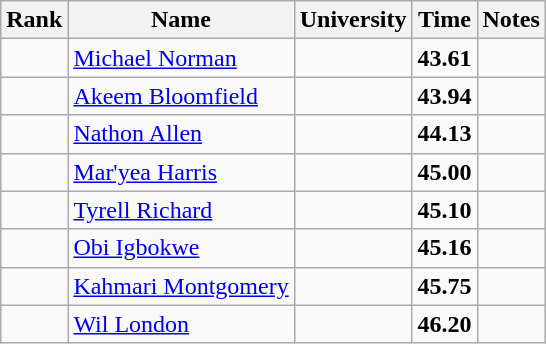<table class="wikitable sortable" style="text-align:center">
<tr>
<th>Rank</th>
<th>Name</th>
<th>University</th>
<th>Time</th>
<th>Notes</th>
</tr>
<tr>
<td></td>
<td align=left><a href='#'>Michael Norman</a></td>
<td></td>
<td><strong>43.61</strong></td>
<td>   </td>
</tr>
<tr>
<td></td>
<td align=left> <a href='#'>Akeem Bloomfield</a></td>
<td></td>
<td><strong>43.94</strong></td>
<td></td>
</tr>
<tr>
<td></td>
<td align=left> <a href='#'>Nathon Allen</a></td>
<td></td>
<td><strong>44.13</strong></td>
<td></td>
</tr>
<tr>
<td></td>
<td align=left><a href='#'>Mar'yea Harris</a></td>
<td></td>
<td><strong>45.00</strong></td>
<td></td>
</tr>
<tr>
<td></td>
<td align=left><a href='#'>Tyrell Richard</a></td>
<td></td>
<td><strong>45.10</strong></td>
<td></td>
</tr>
<tr>
<td></td>
<td align=left><a href='#'>Obi Igbokwe</a></td>
<td></td>
<td><strong>45.16</strong></td>
<td></td>
</tr>
<tr>
<td></td>
<td align=left><a href='#'>Kahmari Montgomery</a></td>
<td></td>
<td><strong>45.75</strong></td>
<td></td>
</tr>
<tr>
<td></td>
<td align=left><a href='#'>Wil London</a></td>
<td></td>
<td><strong>46.20</strong></td>
<td></td>
</tr>
</table>
